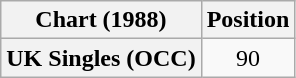<table class="wikitable plainrowheaders" style="text-align:center">
<tr>
<th>Chart (1988)</th>
<th>Position</th>
</tr>
<tr>
<th scope="row">UK Singles (OCC)</th>
<td>90</td>
</tr>
</table>
